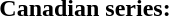<table style="width:100%;">
<tr>
<th colspan="3">Canadian series:</th>
</tr>
</table>
